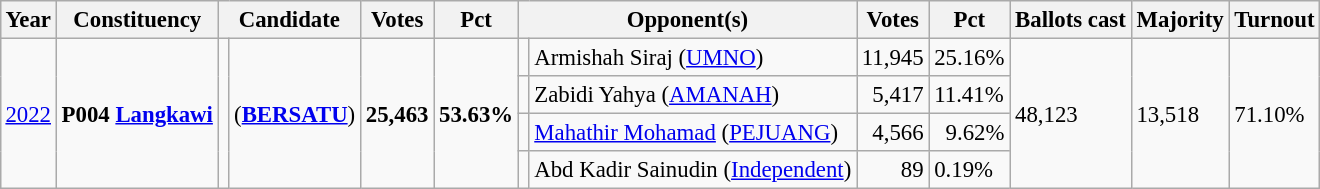<table class="wikitable" style="margin:0.5em ; font-size:95%">
<tr>
<th>Year</th>
<th>Constituency</th>
<th colspan=2>Candidate</th>
<th>Votes</th>
<th>Pct</th>
<th colspan=2>Opponent(s)</th>
<th>Votes</th>
<th>Pct</th>
<th>Ballots cast</th>
<th>Majority</th>
<th>Turnout</th>
</tr>
<tr>
<td rowspan=4><a href='#'>2022</a></td>
<td rowspan=4><strong>P004 <a href='#'>Langkawi</a></strong></td>
<td rowspan=4 bgcolor=></td>
<td rowspan=4> (<a href='#'><strong>BERSATU</strong></a>)</td>
<td rowspan=4 align=right><strong>25,463</strong></td>
<td rowspan=4><strong>53.63%</strong></td>
<td></td>
<td>Armishah Siraj (<a href='#'>UMNO</a>)</td>
<td align=right>11,945</td>
<td>25.16%</td>
<td rowspan=4>48,123</td>
<td rowspan=4>13,518</td>
<td rowspan=4>71.10%</td>
</tr>
<tr>
<td></td>
<td>Zabidi Yahya (<a href='#'>AMANAH</a>)</td>
<td align=right>5,417</td>
<td>11.41%</td>
</tr>
<tr>
<td bgcolor=></td>
<td><a href='#'>Mahathir Mohamad</a> (<a href='#'>PEJUANG</a>)</td>
<td align=right>4,566</td>
<td align=right>9.62%</td>
</tr>
<tr>
<td></td>
<td>Abd Kadir Sainudin (<a href='#'>Independent</a>)</td>
<td align=right>89</td>
<td>0.19%</td>
</tr>
</table>
